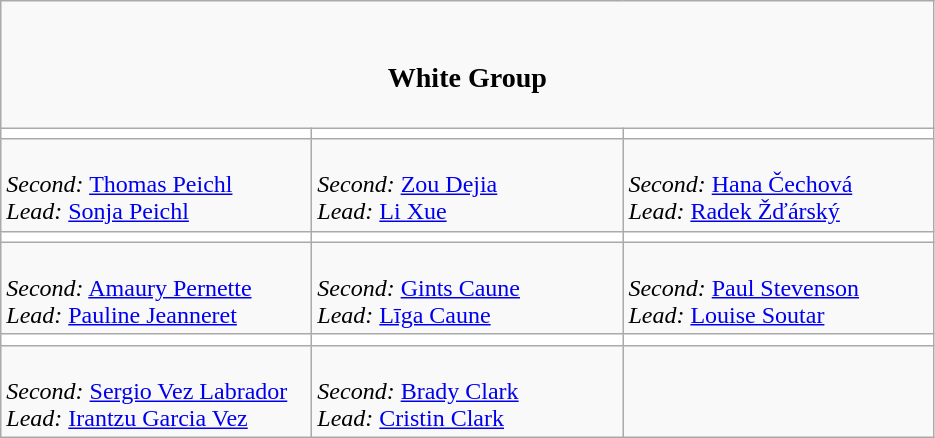<table class="wikitable">
<tr>
<td align=center colspan="3"><br><h3>White Group</h3></td>
</tr>
<tr>
<th style="background: #FFFFFF;" width="200"></th>
<th style="background: #FFFFFF;" width="200"></th>
<th style="background: #FFFFFF;" width="200"></th>
</tr>
<tr>
<td><br><em>Second:</em> <a href='#'>Thomas Peichl</a><br>
<em>Lead:</em> <a href='#'>Sonja Peichl</a></td>
<td><br><em>Second:</em> <a href='#'>Zou Dejia</a><br>
<em>Lead:</em> <a href='#'>Li Xue</a></td>
<td><br><em>Second:</em> <a href='#'>Hana Čechová</a><br>
<em>Lead:</em> <a href='#'>Radek Žďárský</a></td>
</tr>
<tr>
<th style="background: #FFFFFF;" width="200"></th>
<th style="background: #FFFFFF;" width="200"></th>
<th style="background: #FFFFFF;" width="200"></th>
</tr>
<tr>
<td><br><em>Second:</em> <a href='#'>Amaury Pernette</a><br>
<em>Lead:</em> <a href='#'>Pauline Jeanneret</a></td>
<td><br><em>Second:</em> <a href='#'>Gints Caune</a> <br>
<em>Lead:</em> <a href='#'>Līga Caune</a></td>
<td><br><em>Second:</em> <a href='#'>Paul Stevenson</a><br>
<em>Lead:</em> <a href='#'>Louise Soutar</a></td>
</tr>
<tr>
<th style="background: #FFFFFF;" width="200"></th>
<th style="background: #FFFFFF;" width="200"></th>
<th style="background: #FFFFFF;" width="200"></th>
</tr>
<tr>
<td><br><em>Second:</em> <a href='#'>Sergio Vez Labrador</a> <br>
<em>Lead:</em> <a href='#'>Irantzu Garcia Vez</a></td>
<td><br><em>Second:</em> <a href='#'>Brady Clark</a> <br>
<em>Lead:</em> <a href='#'>Cristin Clark</a></td>
<td></td>
</tr>
</table>
